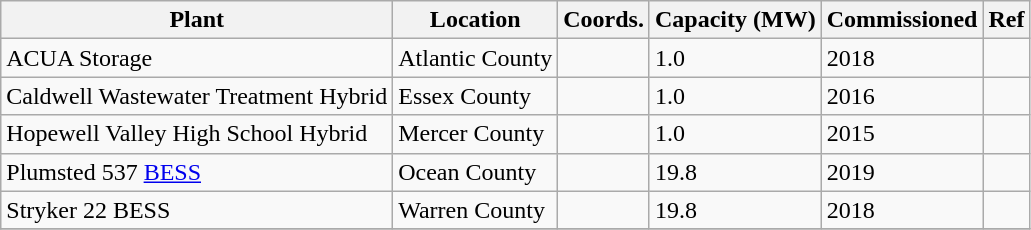<table class="wikitable sortable">
<tr>
<th>Plant</th>
<th>Location</th>
<th>Coords.</th>
<th>Capacity (MW)</th>
<th>Commissioned</th>
<th>Ref</th>
</tr>
<tr>
<td>ACUA Storage</td>
<td>Atlantic County</td>
<td></td>
<td>1.0</td>
<td>2018</td>
<td></td>
</tr>
<tr>
<td>Caldwell Wastewater Treatment Hybrid</td>
<td>Essex County</td>
<td></td>
<td>1.0</td>
<td>2016</td>
<td></td>
</tr>
<tr>
<td>Hopewell Valley High School Hybrid</td>
<td>Mercer County</td>
<td></td>
<td>1.0</td>
<td>2015</td>
<td></td>
</tr>
<tr>
<td>Plumsted 537 <a href='#'>BESS</a></td>
<td>Ocean County</td>
<td></td>
<td>19.8</td>
<td>2019</td>
<td></td>
</tr>
<tr>
<td>Stryker 22 BESS</td>
<td>Warren County</td>
<td></td>
<td>19.8</td>
<td>2018</td>
<td></td>
</tr>
<tr>
</tr>
</table>
